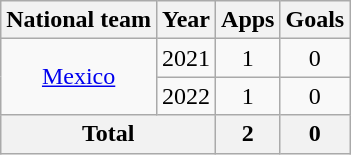<table class="wikitable" style="text-align: center;">
<tr>
<th>National team</th>
<th>Year</th>
<th>Apps</th>
<th>Goals</th>
</tr>
<tr>
<td rowspan="2" valign="center"><a href='#'>Mexico</a></td>
<td>2021</td>
<td>1</td>
<td>0</td>
</tr>
<tr>
<td>2022</td>
<td>1</td>
<td>0</td>
</tr>
<tr>
<th colspan="2">Total</th>
<th>2</th>
<th>0</th>
</tr>
</table>
